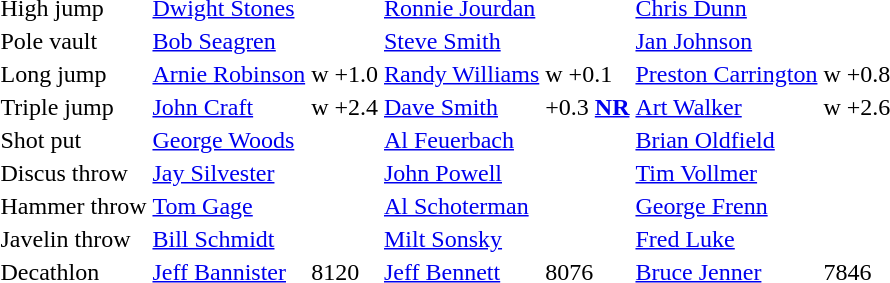<table>
<tr>
<td>High jump</td>
<td><a href='#'>Dwight Stones</a></td>
<td></td>
<td><a href='#'>Ronnie Jourdan</a></td>
<td></td>
<td><a href='#'>Chris Dunn</a></td>
<td></td>
</tr>
<tr>
<td>Pole vault</td>
<td><a href='#'>Bob Seagren</a></td>
<td> <strong></strong></td>
<td><a href='#'>Steve Smith</a></td>
<td></td>
<td><a href='#'>Jan Johnson</a></td>
<td></td>
</tr>
<tr>
<td>Long jump</td>
<td><a href='#'>Arnie Robinson</a></td>
<td>w +1.0</td>
<td><a href='#'>Randy Williams</a></td>
<td>w +0.1</td>
<td><a href='#'>Preston Carrington</a></td>
<td>w +0.8</td>
</tr>
<tr>
<td>Triple jump</td>
<td><a href='#'>John Craft</a></td>
<td>w +2.4</td>
<td><a href='#'>Dave Smith</a></td>
<td> +0.3 <strong><a href='#'>NR</a></strong></td>
<td><a href='#'>Art Walker</a></td>
<td>w +2.6</td>
</tr>
<tr>
<td>Shot put</td>
<td><a href='#'>George Woods</a></td>
<td></td>
<td><a href='#'>Al Feuerbach</a></td>
<td></td>
<td><a href='#'>Brian Oldfield</a></td>
<td></td>
</tr>
<tr>
<td>Discus throw</td>
<td><a href='#'>Jay Silvester</a></td>
<td></td>
<td><a href='#'>John Powell</a></td>
<td></td>
<td><a href='#'>Tim Vollmer</a></td>
<td></td>
</tr>
<tr>
<td>Hammer throw</td>
<td><a href='#'>Tom Gage</a></td>
<td></td>
<td><a href='#'>Al Schoterman</a></td>
<td></td>
<td><a href='#'>George Frenn</a></td>
<td></td>
</tr>
<tr>
<td>Javelin throw</td>
<td><a href='#'>Bill Schmidt</a></td>
<td></td>
<td><a href='#'>Milt Sonsky</a></td>
<td></td>
<td><a href='#'>Fred Luke</a></td>
<td></td>
</tr>
<tr>
<td>Decathlon</td>
<td><a href='#'>Jeff Bannister</a></td>
<td>8120</td>
<td><a href='#'>Jeff Bennett</a></td>
<td>8076</td>
<td><a href='#'>Bruce Jenner</a></td>
<td>7846</td>
</tr>
</table>
